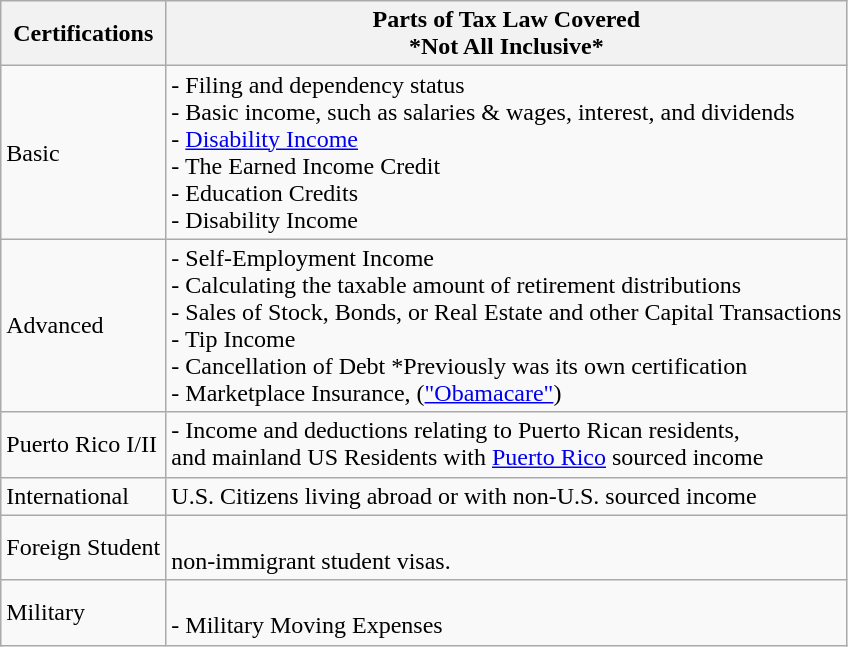<table class="wikitable">
<tr>
<th><div>Certifications</div></th>
<th><div>Parts of Tax Law Covered<br> *Not All Inclusive*</div></th>
</tr>
<tr>
<td>Basic</td>
<td>- Filing and dependency status<br>- Basic income, such as salaries & wages, interest, and dividends<br>- <a href='#'>Disability Income</a><br>- The Earned Income Credit<br>- Education Credits<br>- Disability Income</td>
</tr>
<tr>
<td>Advanced</td>
<td>- Self-Employment Income<br>- Calculating the taxable amount of retirement distributions<br>- Sales of Stock, Bonds, or Real Estate and other Capital Transactions<br>- Tip Income<br>- Cancellation of Debt *Previously was its own certification<br>- Marketplace Insurance, (<a href='#'>"Obamacare"</a>)</td>
</tr>
<tr>
<td>Puerto Rico I/II</td>
<td>- Income and deductions relating to Puerto Rican residents,<br>and mainland US Residents with <a href='#'>Puerto Rico</a> sourced income</td>
</tr>
<tr>
<td>International</td>
<td>U.S. Citizens living abroad or with non-U.S. sourced income</td>
</tr>
<tr>
<td>Foreign Student</td>
<td><br>non-immigrant student visas.</td>
</tr>
<tr>
<td>Military</td>
<td><br>- Military Moving Expenses</td>
</tr>
</table>
